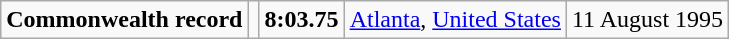<table class="wikitable sortable" style="text-align:left">
<tr>
<td><strong>Commonwealth record</strong></td>
<td></td>
<td><strong>8:03.75</strong></td>
<td><a href='#'>Atlanta</a>, <a href='#'>United States</a></td>
<td>11 August 1995</td>
</tr>
</table>
